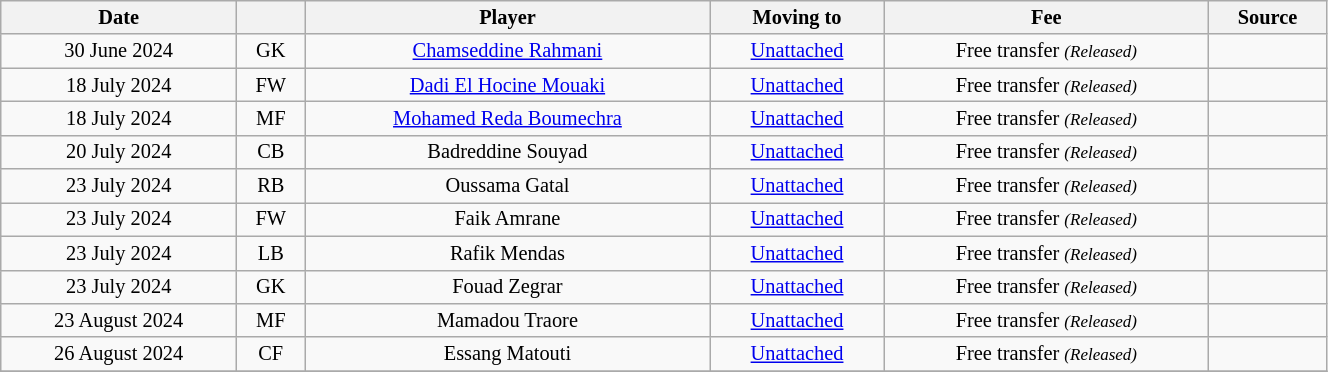<table class="wikitable sortable" style="width:70%; text-align:center; font-size:85%; text-align:centre;">
<tr>
<th>Date</th>
<th></th>
<th>Player</th>
<th>Moving to</th>
<th>Fee</th>
<th>Source</th>
</tr>
<tr>
<td>30 June 2024</td>
<td>GK</td>
<td> <a href='#'>Chamseddine Rahmani</a></td>
<td><a href='#'>Unattached</a></td>
<td>Free transfer <small><em>(Released)</em></small></td>
<td></td>
</tr>
<tr>
<td>18 July 2024</td>
<td>FW</td>
<td> <a href='#'>Dadi El Hocine Mouaki</a></td>
<td><a href='#'>Unattached</a></td>
<td>Free transfer <small><em>(Released)</em></small></td>
<td></td>
</tr>
<tr>
<td>18 July 2024</td>
<td>MF</td>
<td> <a href='#'>Mohamed Reda Boumechra</a></td>
<td><a href='#'>Unattached</a></td>
<td>Free transfer <small><em>(Released)</em></small></td>
<td></td>
</tr>
<tr>
<td>20 July 2024</td>
<td>CB</td>
<td> Badreddine Souyad</td>
<td><a href='#'>Unattached</a></td>
<td>Free transfer <small><em>(Released)</em></small></td>
<td></td>
</tr>
<tr>
<td>23 July 2024</td>
<td>RB</td>
<td> Oussama Gatal</td>
<td><a href='#'>Unattached</a></td>
<td>Free transfer <small><em>(Released)</em></small></td>
<td></td>
</tr>
<tr>
<td>23 July 2024</td>
<td>FW</td>
<td> Faik Amrane</td>
<td><a href='#'>Unattached</a></td>
<td>Free transfer <small><em>(Released)</em></small></td>
<td></td>
</tr>
<tr>
<td>23 July 2024</td>
<td>LB</td>
<td> Rafik Mendas</td>
<td><a href='#'>Unattached</a></td>
<td>Free transfer <small><em>(Released)</em></small></td>
<td></td>
</tr>
<tr>
<td>23 July 2024</td>
<td>GK</td>
<td> Fouad Zegrar</td>
<td><a href='#'>Unattached</a></td>
<td>Free transfer <small><em>(Released)</em></small></td>
<td></td>
</tr>
<tr>
<td>23 August 2024</td>
<td>MF</td>
<td> Mamadou Traore</td>
<td><a href='#'>Unattached</a></td>
<td>Free transfer <small><em>(Released)</em></small></td>
<td></td>
</tr>
<tr>
<td>26 August 2024</td>
<td>CF</td>
<td> Essang Matouti</td>
<td><a href='#'>Unattached</a></td>
<td>Free transfer <small><em>(Released)</em></small></td>
<td></td>
</tr>
<tr>
</tr>
</table>
